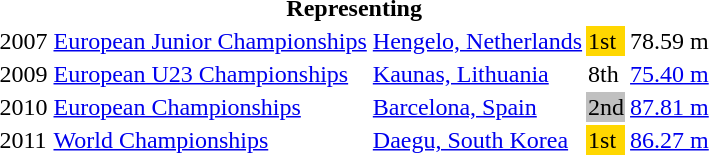<table>
<tr>
<th colspan="5">Representing </th>
</tr>
<tr>
<td>2007</td>
<td><a href='#'>European Junior Championships</a></td>
<td><a href='#'>Hengelo, Netherlands</a></td>
<td bgcolor="gold">1st</td>
<td>78.59 m</td>
</tr>
<tr>
<td>2009</td>
<td><a href='#'>European U23 Championships</a></td>
<td><a href='#'>Kaunas, Lithuania</a></td>
<td>8th</td>
<td><a href='#'>75.40 m</a></td>
</tr>
<tr>
<td>2010</td>
<td><a href='#'>European Championships</a></td>
<td><a href='#'>Barcelona, Spain</a></td>
<td bgcolor="silver">2nd</td>
<td><a href='#'>87.81 m</a></td>
</tr>
<tr>
<td>2011</td>
<td><a href='#'>World Championships</a></td>
<td><a href='#'>Daegu, South Korea</a></td>
<td bgcolor="gold">1st</td>
<td><a href='#'>86.27 m</a></td>
</tr>
</table>
